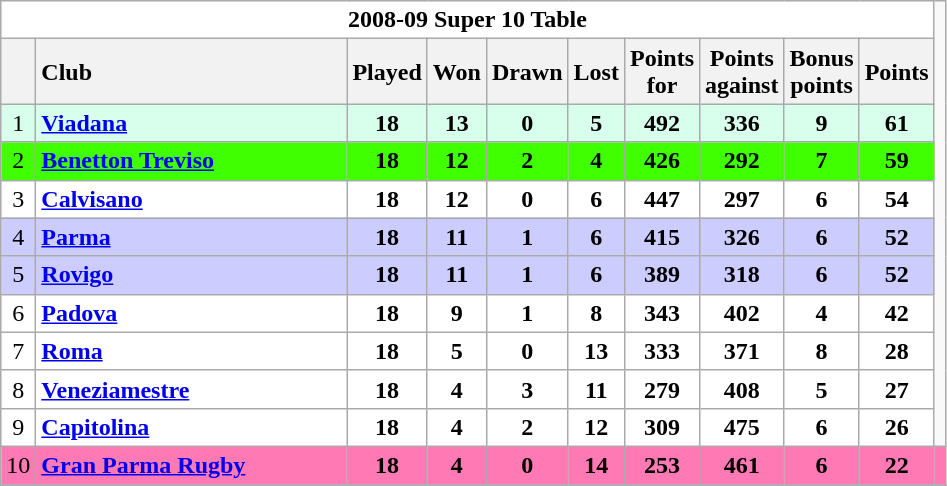<table class="wikitable" style="float:left; margin-right:15px; text-align: center;">
<tr>
<td colspan="10" bgcolor="#FFFFFF" cellpadding="0" cellspacing="0"><strong>2008-09 Super 10 Table</strong></td>
</tr>
<tr>
<th bgcolor="#efefef" width="10"></th>
<th bgcolor="#efefef" style="text-align:left" width="200">Club</th>
<th bgcolor="#efefef" width="20">Played</th>
<th bgcolor="#efefef" width="20">Won</th>
<th bgcolor="#efefef" width="20">Drawn</th>
<th bgcolor="#efefef" width="20">Lost</th>
<th bgcolor="#efefef" width="20">Points for</th>
<th bgcolor="#efefef" width="20">Points against</th>
<th bgcolor="#efefef" width="20">Bonus points</th>
<th bgcolor="#efefef" width="20">Points</th>
</tr>
<tr bgcolor=#d8ffeb align=center>
<td>1</td>
<td align=left><strong><a href='#'>Viadana</a></strong></td>
<td><strong>18</strong></td>
<td><strong>13</strong></td>
<td><strong>0</strong></td>
<td><strong>5</strong></td>
<td><strong>492</strong></td>
<td><strong>336</strong></td>
<td><strong>9</strong></td>
<td><strong>61</strong></td>
</tr>
<tr bgcolor=#3fff00 align=center>
<td>2</td>
<td align=left><strong><a href='#'>Benetton Treviso</a></strong></td>
<td><strong>18</strong></td>
<td><strong>12</strong></td>
<td><strong>2</strong></td>
<td><strong>4</strong></td>
<td><strong>426</strong></td>
<td><strong>292</strong></td>
<td><strong>7</strong></td>
<td><strong>59</strong></td>
</tr>
<tr bgcolor=#ffffff align=center>
<td>3</td>
<td align=left><strong><a href='#'>Calvisano</a></strong></td>
<td><strong>18</strong></td>
<td><strong>12</strong></td>
<td><strong>0</strong></td>
<td><strong>6</strong></td>
<td><strong>447</strong></td>
<td><strong>297</strong></td>
<td><strong>6</strong></td>
<td><strong>54</strong></td>
</tr>
<tr bgcolor=#ccccff align=center>
<td>4</td>
<td align=left><strong><a href='#'>Parma</a></strong></td>
<td><strong>18</strong></td>
<td><strong>11</strong></td>
<td><strong>1</strong></td>
<td><strong>6</strong></td>
<td><strong>415</strong></td>
<td><strong>326</strong></td>
<td><strong>6</strong></td>
<td><strong>52</strong></td>
</tr>
<tr bgcolor=#ccccff align=center>
<td>5</td>
<td align=left><strong><a href='#'>Rovigo</a></strong></td>
<td><strong>18</strong></td>
<td><strong>11</strong></td>
<td><strong>1</strong></td>
<td><strong>6</strong></td>
<td><strong>389</strong></td>
<td><strong>318</strong></td>
<td><strong>6</strong></td>
<td><strong>52</strong></td>
</tr>
<tr bgcolor=#ffffff align=center>
<td>6</td>
<td align=left><strong><a href='#'>Padova</a></strong></td>
<td><strong>18</strong></td>
<td><strong>9</strong></td>
<td><strong>1</strong></td>
<td><strong>8</strong></td>
<td><strong>343</strong></td>
<td><strong>402</strong></td>
<td><strong>4</strong></td>
<td><strong>42</strong></td>
</tr>
<tr bgcolor=#ffffff align=center>
<td>7</td>
<td align=left><strong><a href='#'>Roma</a></strong></td>
<td><strong>18</strong></td>
<td><strong>5</strong></td>
<td><strong>0</strong></td>
<td><strong>13</strong></td>
<td><strong>333</strong></td>
<td><strong>371</strong></td>
<td><strong>8</strong></td>
<td><strong>28</strong></td>
</tr>
<tr bgcolor=#ffffff align=center>
<td>8</td>
<td align=left><strong><a href='#'>Veneziamestre</a></strong></td>
<td><strong>18</strong></td>
<td><strong>4</strong></td>
<td><strong>3</strong></td>
<td><strong>11</strong></td>
<td><strong>279</strong></td>
<td><strong>408</strong></td>
<td><strong>5</strong></td>
<td><strong>27</strong></td>
</tr>
<tr bgcolor=#ffffff align=center>
<td>9</td>
<td align=left><strong><a href='#'>Capitolina</a></strong></td>
<td><strong>18</strong></td>
<td><strong>4</strong></td>
<td><strong>2</strong></td>
<td><strong>12</strong></td>
<td><strong>309</strong></td>
<td><strong>475</strong></td>
<td><strong>6</strong></td>
<td><strong>26</strong></td>
</tr>
<tr bgcolor=#ff79B4 align=center>
<td>10</td>
<td align=left><strong><a href='#'>Gran Parma Rugby</a></strong></td>
<td><strong>18</strong></td>
<td><strong>4</strong></td>
<td><strong>0</strong></td>
<td><strong>14</strong></td>
<td><strong>253</strong></td>
<td><strong>461</strong></td>
<td><strong>6</strong></td>
<td><strong>22</strong></td>
<td></td>
</tr>
<tr>
</tr>
</table>
